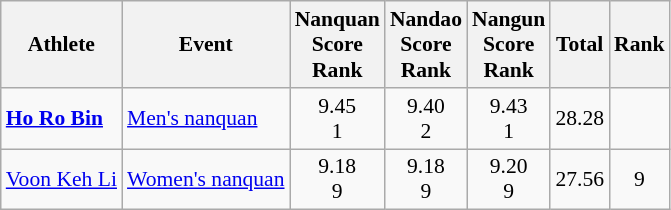<table class="wikitable" style="text-align:center; font-size:90%">
<tr>
<th>Athlete</th>
<th>Event</th>
<th>Nanquan<br>Score<br>Rank</th>
<th>Nandao<br>Score<br>Rank</th>
<th>Nangun<br>Score<br>Rank</th>
<th>Total</th>
<th>Rank</th>
</tr>
<tr>
<td align=left><strong><a href='#'>Ho Ro Bin</a></strong></td>
<td align=left><a href='#'>Men's nanquan</a></td>
<td>9.45<br>1</td>
<td>9.40<br>2</td>
<td>9.43<br>1</td>
<td>28.28</td>
<td></td>
</tr>
<tr>
<td align=left><a href='#'>Voon Keh Li</a></td>
<td align=left><a href='#'>Women's nanquan</a></td>
<td>9.18<br>9</td>
<td>9.18<br>9</td>
<td>9.20<br>9</td>
<td>27.56</td>
<td>9</td>
</tr>
</table>
